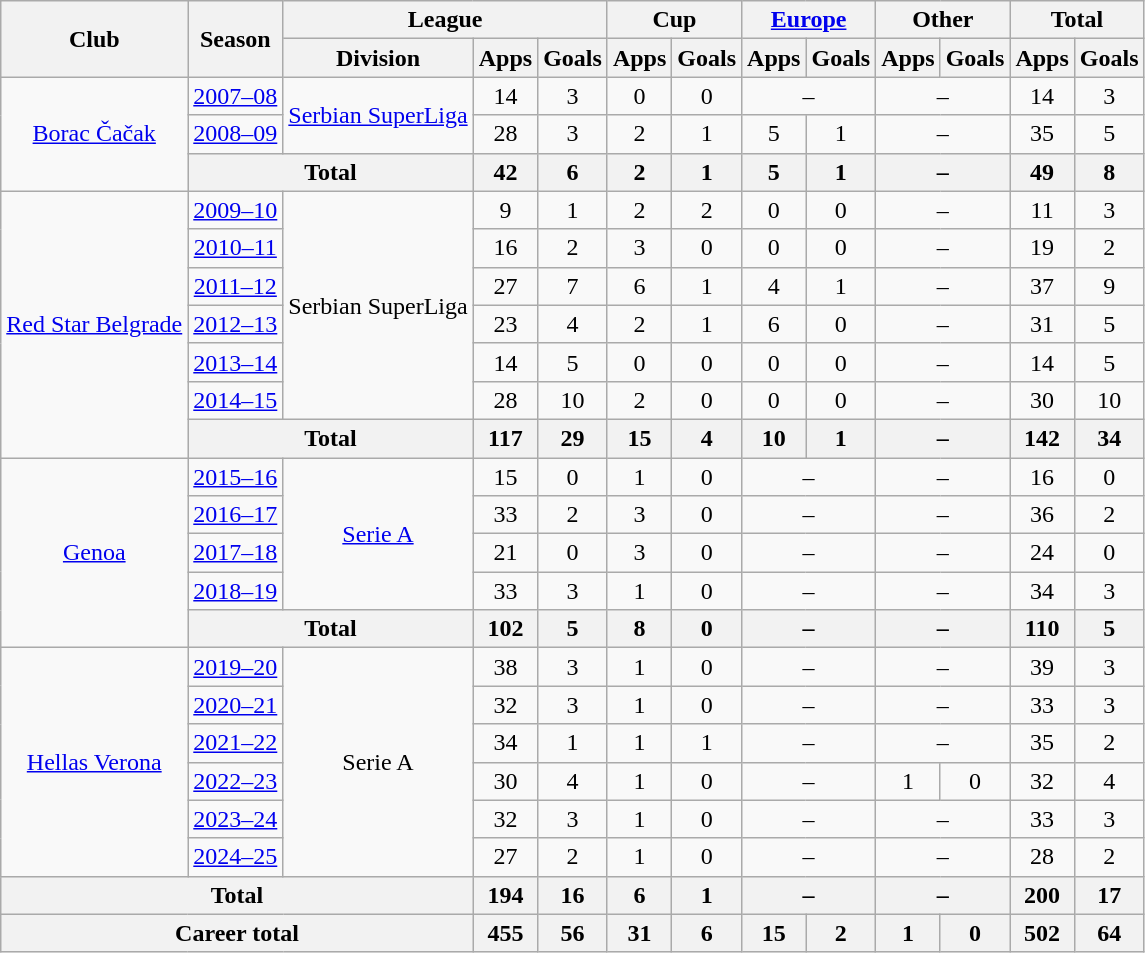<table class="wikitable" style="text-align:center">
<tr>
<th rowspan="2">Club</th>
<th rowspan="2">Season</th>
<th colspan="3">League</th>
<th colspan="2">Cup</th>
<th colspan="2"><a href='#'>Europe</a></th>
<th colspan="2">Other</th>
<th colspan="2">Total</th>
</tr>
<tr>
<th>Division</th>
<th>Apps</th>
<th>Goals</th>
<th>Apps</th>
<th>Goals</th>
<th>Apps</th>
<th>Goals</th>
<th>Apps</th>
<th>Goals</th>
<th>Apps</th>
<th>Goals</th>
</tr>
<tr>
<td rowspan="3"><a href='#'>Borac Čačak</a></td>
<td><a href='#'>2007–08</a></td>
<td rowspan="2"><a href='#'>Serbian SuperLiga</a></td>
<td>14</td>
<td>3</td>
<td>0</td>
<td>0</td>
<td colspan="2">–</td>
<td colspan="2">–</td>
<td>14</td>
<td>3</td>
</tr>
<tr>
<td><a href='#'>2008–09</a></td>
<td>28</td>
<td>3</td>
<td>2</td>
<td>1</td>
<td>5</td>
<td>1</td>
<td colspan="2">–</td>
<td>35</td>
<td>5</td>
</tr>
<tr>
<th colspan="2">Total</th>
<th>42</th>
<th>6</th>
<th>2</th>
<th>1</th>
<th>5</th>
<th>1</th>
<th colspan="2">–</th>
<th>49</th>
<th>8</th>
</tr>
<tr>
<td rowspan="7"><a href='#'>Red Star Belgrade</a></td>
<td><a href='#'>2009–10</a></td>
<td rowspan="6">Serbian SuperLiga</td>
<td>9</td>
<td>1</td>
<td>2</td>
<td>2</td>
<td>0</td>
<td>0</td>
<td colspan="2">–</td>
<td>11</td>
<td>3</td>
</tr>
<tr>
<td><a href='#'>2010–11</a></td>
<td>16</td>
<td>2</td>
<td>3</td>
<td>0</td>
<td>0</td>
<td>0</td>
<td colspan="2">–</td>
<td>19</td>
<td>2</td>
</tr>
<tr>
<td><a href='#'>2011–12</a></td>
<td>27</td>
<td>7</td>
<td>6</td>
<td>1</td>
<td>4</td>
<td>1</td>
<td colspan="2">–</td>
<td>37</td>
<td>9</td>
</tr>
<tr>
<td><a href='#'>2012–13</a></td>
<td>23</td>
<td>4</td>
<td>2</td>
<td>1</td>
<td>6</td>
<td>0</td>
<td colspan="2">–</td>
<td>31</td>
<td>5</td>
</tr>
<tr>
<td><a href='#'>2013–14</a></td>
<td>14</td>
<td>5</td>
<td>0</td>
<td>0</td>
<td>0</td>
<td>0</td>
<td colspan="2">–</td>
<td>14</td>
<td>5</td>
</tr>
<tr>
<td><a href='#'>2014–15</a></td>
<td>28</td>
<td>10</td>
<td>2</td>
<td>0</td>
<td>0</td>
<td>0</td>
<td colspan="2">–</td>
<td>30</td>
<td>10</td>
</tr>
<tr>
<th colspan="2">Total</th>
<th>117</th>
<th>29</th>
<th>15</th>
<th>4</th>
<th>10</th>
<th>1</th>
<th colspan="2">–</th>
<th>142</th>
<th>34</th>
</tr>
<tr>
<td rowspan="5"><a href='#'>Genoa</a></td>
<td><a href='#'>2015–16</a></td>
<td rowspan="4"><a href='#'>Serie A</a></td>
<td>15</td>
<td>0</td>
<td>1</td>
<td>0</td>
<td colspan="2">–</td>
<td colspan="2">–</td>
<td>16</td>
<td>0</td>
</tr>
<tr>
<td><a href='#'>2016–17</a></td>
<td>33</td>
<td>2</td>
<td>3</td>
<td>0</td>
<td colspan="2">–</td>
<td colspan="2">–</td>
<td>36</td>
<td>2</td>
</tr>
<tr>
<td><a href='#'>2017–18</a></td>
<td>21</td>
<td>0</td>
<td>3</td>
<td>0</td>
<td colspan="2">–</td>
<td colspan="2">–</td>
<td>24</td>
<td>0</td>
</tr>
<tr>
<td><a href='#'>2018–19</a></td>
<td>33</td>
<td>3</td>
<td>1</td>
<td>0</td>
<td colspan="2">–</td>
<td colspan="2">–</td>
<td>34</td>
<td>3</td>
</tr>
<tr>
<th colspan="2">Total</th>
<th>102</th>
<th>5</th>
<th>8</th>
<th>0</th>
<th colspan="2">–</th>
<th colspan="2">–</th>
<th>110</th>
<th>5</th>
</tr>
<tr>
<td rowspan="6"><a href='#'>Hellas Verona</a></td>
<td><a href='#'>2019–20</a></td>
<td rowspan="6">Serie A</td>
<td>38</td>
<td>3</td>
<td>1</td>
<td>0</td>
<td colspan="2">–</td>
<td colspan="2">–</td>
<td>39</td>
<td>3</td>
</tr>
<tr>
<td><a href='#'>2020–21</a></td>
<td>32</td>
<td>3</td>
<td>1</td>
<td>0</td>
<td colspan="2">–</td>
<td colspan="2">–</td>
<td>33</td>
<td>3</td>
</tr>
<tr>
<td><a href='#'>2021–22</a></td>
<td>34</td>
<td>1</td>
<td>1</td>
<td>1</td>
<td colspan="2">–</td>
<td colspan="2">–</td>
<td>35</td>
<td>2</td>
</tr>
<tr>
<td><a href='#'>2022–23</a></td>
<td>30</td>
<td>4</td>
<td>1</td>
<td>0</td>
<td colspan="2">–</td>
<td>1</td>
<td>0</td>
<td>32</td>
<td>4</td>
</tr>
<tr>
<td><a href='#'>2023–24</a></td>
<td>32</td>
<td>3</td>
<td>1</td>
<td>0</td>
<td colspan="2">–</td>
<td colspan="2">–</td>
<td>33</td>
<td>3</td>
</tr>
<tr>
<td><a href='#'>2024–25</a></td>
<td>27</td>
<td>2</td>
<td>1</td>
<td>0</td>
<td colspan="2">–</td>
<td colspan="2">–</td>
<td>28</td>
<td>2</td>
</tr>
<tr>
<th colspan="3">Total</th>
<th>194</th>
<th>16</th>
<th>6</th>
<th>1</th>
<th colspan="2">–</th>
<th colspan="2">–</th>
<th>200</th>
<th>17</th>
</tr>
<tr>
<th colspan="3">Career total</th>
<th>455</th>
<th>56</th>
<th>31</th>
<th>6</th>
<th>15</th>
<th>2</th>
<th>1</th>
<th>0</th>
<th>502</th>
<th>64</th>
</tr>
</table>
